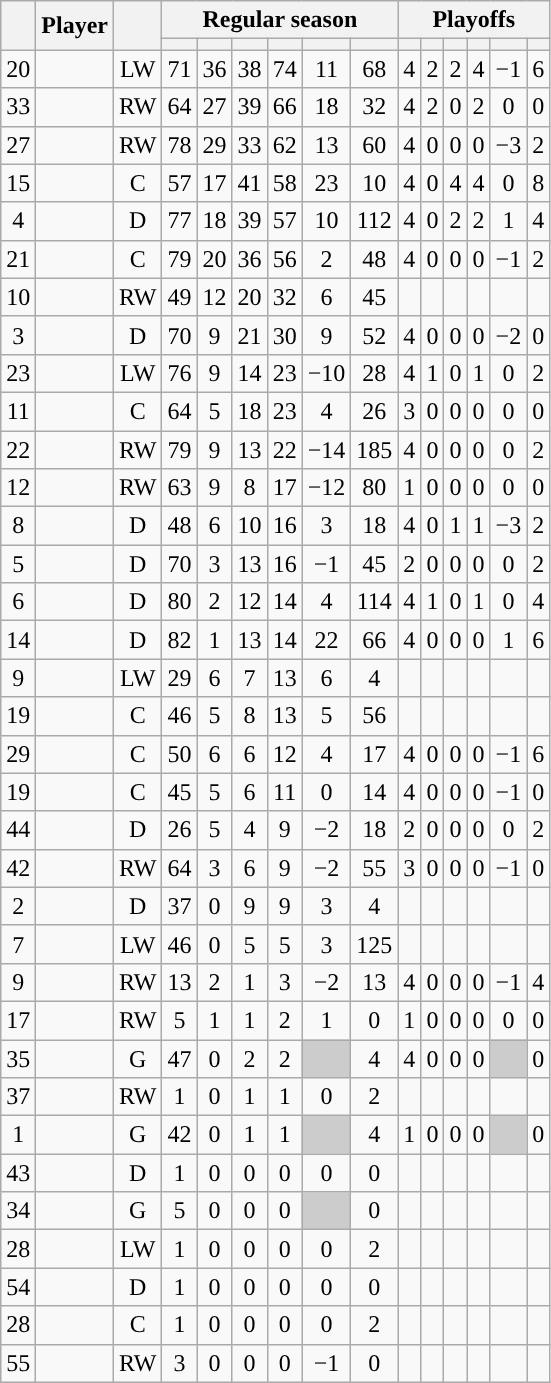<table class="wikitable sortable plainrowheaders" style="text-align:center;">
<tr>
<th scope="col" data-sort-type="number" rowspan="2"></th>
<th scope="col" rowspan="2">Player</th>
<th scope="col" rowspan="2"></th>
<th scope=colgroup colspan=6>Regular season</th>
<th scope=colgroup colspan=6>Playoffs</th>
</tr>
<tr>
<th scope="col" data-sort-type="number"></th>
<th scope="col" data-sort-type="number"></th>
<th scope="col" data-sort-type="number"></th>
<th scope="col" data-sort-type="number"></th>
<th scope="col" data-sort-type="number"></th>
<th scope="col" data-sort-type="number"></th>
<th scope="col" data-sort-type="number"></th>
<th scope="col" data-sort-type="number"></th>
<th scope="col" data-sort-type="number"></th>
<th scope="col" data-sort-type="number"></th>
<th scope="col" data-sort-type="number"></th>
<th scope="col" data-sort-type="number"></th>
</tr>
<tr>
<td scope="row">20</td>
<td align="left"></td>
<td>LW</td>
<td>71</td>
<td>36</td>
<td>38</td>
<td>74</td>
<td>11</td>
<td>68</td>
<td>4</td>
<td>2</td>
<td>2</td>
<td>4</td>
<td>−1</td>
<td>6</td>
</tr>
<tr>
<td scope="row">33</td>
<td align="left"></td>
<td>RW</td>
<td>64</td>
<td>27</td>
<td>39</td>
<td>66</td>
<td>18</td>
<td>32</td>
<td>4</td>
<td>2</td>
<td>0</td>
<td>2</td>
<td>0</td>
<td>0</td>
</tr>
<tr>
<td scope="row">27</td>
<td align="left"></td>
<td>RW</td>
<td>78</td>
<td>29</td>
<td>33</td>
<td>62</td>
<td>13</td>
<td>60</td>
<td>4</td>
<td>0</td>
<td>0</td>
<td>0</td>
<td>−3</td>
<td>2</td>
</tr>
<tr>
<td scope="row">15</td>
<td align="left"></td>
<td>C</td>
<td>57</td>
<td>17</td>
<td>41</td>
<td>58</td>
<td>23</td>
<td>10</td>
<td>4</td>
<td>0</td>
<td>4</td>
<td>4</td>
<td>0</td>
<td>8</td>
</tr>
<tr>
<td scope="row">4</td>
<td align="left"></td>
<td>D</td>
<td>77</td>
<td>18</td>
<td>39</td>
<td>57</td>
<td>10</td>
<td>112</td>
<td>4</td>
<td>0</td>
<td>2</td>
<td>2</td>
<td>1</td>
<td>4</td>
</tr>
<tr>
<td scope="row">21</td>
<td align="left"></td>
<td>C</td>
<td>79</td>
<td>20</td>
<td>36</td>
<td>56</td>
<td>2</td>
<td>48</td>
<td>4</td>
<td>0</td>
<td>0</td>
<td>0</td>
<td>−1</td>
<td>2</td>
</tr>
<tr>
<td scope="row">10</td>
<td align="left"></td>
<td>RW</td>
<td>49</td>
<td>12</td>
<td>20</td>
<td>32</td>
<td>6</td>
<td>45</td>
<td></td>
<td></td>
<td></td>
<td></td>
<td></td>
<td></td>
</tr>
<tr>
<td scope="row">3</td>
<td align="left"></td>
<td>D</td>
<td>70</td>
<td>9</td>
<td>21</td>
<td>30</td>
<td>9</td>
<td>52</td>
<td>4</td>
<td>0</td>
<td>0</td>
<td>0</td>
<td>−2</td>
<td>0</td>
</tr>
<tr>
<td scope="row">23</td>
<td align="left"></td>
<td>LW</td>
<td>76</td>
<td>9</td>
<td>14</td>
<td>23</td>
<td>−10</td>
<td>28</td>
<td>4</td>
<td>1</td>
<td>0</td>
<td>1</td>
<td>0</td>
<td>2</td>
</tr>
<tr>
<td scope="row">11</td>
<td align="left"></td>
<td>C</td>
<td>64</td>
<td>5</td>
<td>18</td>
<td>23</td>
<td>4</td>
<td>26</td>
<td>3</td>
<td>0</td>
<td>0</td>
<td>0</td>
<td>0</td>
<td>0</td>
</tr>
<tr>
<td scope="row">22</td>
<td align="left"></td>
<td>RW</td>
<td>79</td>
<td>9</td>
<td>13</td>
<td>22</td>
<td>−14</td>
<td>185</td>
<td>4</td>
<td>0</td>
<td>0</td>
<td>0</td>
<td>0</td>
<td>2</td>
</tr>
<tr>
<td scope="row">12</td>
<td align="left"></td>
<td>RW</td>
<td>63</td>
<td>9</td>
<td>8</td>
<td>17</td>
<td>−12</td>
<td>80</td>
<td>1</td>
<td>0</td>
<td>0</td>
<td>0</td>
<td>0</td>
<td>0</td>
</tr>
<tr>
<td scope="row">8</td>
<td align="left"></td>
<td>D</td>
<td>48</td>
<td>6</td>
<td>10</td>
<td>16</td>
<td>3</td>
<td>18</td>
<td>4</td>
<td>0</td>
<td>1</td>
<td>1</td>
<td>−3</td>
<td>2</td>
</tr>
<tr>
<td scope="row">5</td>
<td align="left"></td>
<td>D</td>
<td>70</td>
<td>3</td>
<td>13</td>
<td>16</td>
<td>−1</td>
<td>45</td>
<td>2</td>
<td>0</td>
<td>0</td>
<td>0</td>
<td>0</td>
<td>2</td>
</tr>
<tr>
<td scope="row">6</td>
<td align="left"></td>
<td>D</td>
<td>80</td>
<td>2</td>
<td>12</td>
<td>14</td>
<td>4</td>
<td>114</td>
<td>4</td>
<td>1</td>
<td>0</td>
<td>1</td>
<td>0</td>
<td>4</td>
</tr>
<tr>
<td scope="row">14</td>
<td align="left"></td>
<td>D</td>
<td>82</td>
<td>1</td>
<td>13</td>
<td>14</td>
<td>22</td>
<td>66</td>
<td>4</td>
<td>0</td>
<td>0</td>
<td>0</td>
<td>1</td>
<td>6</td>
</tr>
<tr>
<td scope="row">9</td>
<td align="left"></td>
<td>LW</td>
<td>29</td>
<td>6</td>
<td>7</td>
<td>13</td>
<td>6</td>
<td>4</td>
<td></td>
<td></td>
<td></td>
<td></td>
<td></td>
<td></td>
</tr>
<tr>
<td scope="row">19</td>
<td align="left"></td>
<td>C</td>
<td>46</td>
<td>5</td>
<td>8</td>
<td>13</td>
<td>5</td>
<td>56</td>
<td></td>
<td></td>
<td></td>
<td></td>
<td></td>
<td></td>
</tr>
<tr>
<td scope="row">29</td>
<td align="left"></td>
<td>C</td>
<td>50</td>
<td>6</td>
<td>6</td>
<td>12</td>
<td>4</td>
<td>17</td>
<td>4</td>
<td>0</td>
<td>0</td>
<td>0</td>
<td>−1</td>
<td>6</td>
</tr>
<tr>
<td scope="row">19</td>
<td align="left"></td>
<td>C</td>
<td>45</td>
<td>5</td>
<td>6</td>
<td>11</td>
<td>0</td>
<td>14</td>
<td>4</td>
<td>0</td>
<td>0</td>
<td>0</td>
<td>−1</td>
<td>0</td>
</tr>
<tr>
<td scope="row">44</td>
<td align="left"></td>
<td>D</td>
<td>26</td>
<td>5</td>
<td>4</td>
<td>9</td>
<td>−2</td>
<td>18</td>
<td>2</td>
<td>0</td>
<td>0</td>
<td>0</td>
<td>0</td>
<td>2</td>
</tr>
<tr>
<td scope="row">42</td>
<td align="left"></td>
<td>RW</td>
<td>64</td>
<td>3</td>
<td>6</td>
<td>9</td>
<td>−2</td>
<td>55</td>
<td>3</td>
<td>0</td>
<td>0</td>
<td>0</td>
<td>−1</td>
<td>0</td>
</tr>
<tr>
<td scope="row">2</td>
<td align="left"></td>
<td>D</td>
<td>37</td>
<td>0</td>
<td>9</td>
<td>9</td>
<td>3</td>
<td>4</td>
<td></td>
<td></td>
<td></td>
<td></td>
<td></td>
<td></td>
</tr>
<tr>
<td scope="row">7</td>
<td align="left"></td>
<td>LW</td>
<td>46</td>
<td>0</td>
<td>5</td>
<td>5</td>
<td>3</td>
<td>125</td>
<td></td>
<td></td>
<td></td>
<td></td>
<td></td>
<td></td>
</tr>
<tr>
<td scope="row">9</td>
<td align="left"></td>
<td>RW</td>
<td>13</td>
<td>2</td>
<td>1</td>
<td>3</td>
<td>−2</td>
<td>13</td>
<td>4</td>
<td>0</td>
<td>0</td>
<td>0</td>
<td>−1</td>
<td>4</td>
</tr>
<tr>
<td scope="row">17</td>
<td align="left"></td>
<td>RW</td>
<td>5</td>
<td>1</td>
<td>1</td>
<td>2</td>
<td>1</td>
<td>0</td>
<td>1</td>
<td>0</td>
<td>0</td>
<td>0</td>
<td>0</td>
<td>0</td>
</tr>
<tr>
<td scope="row">35</td>
<td align="left"></td>
<td>G</td>
<td>47</td>
<td>0</td>
<td>2</td>
<td>2</td>
<td style="background:#ccc"></td>
<td>4</td>
<td>4</td>
<td>0</td>
<td>0</td>
<td>0</td>
<td style="background:#ccc"></td>
<td>0</td>
</tr>
<tr>
<td scope="row">37</td>
<td align="left"></td>
<td>RW</td>
<td>1</td>
<td>0</td>
<td>1</td>
<td>1</td>
<td>0</td>
<td>2</td>
<td></td>
<td></td>
<td></td>
<td></td>
<td></td>
<td></td>
</tr>
<tr>
<td scope="row">1</td>
<td align="left"></td>
<td>G</td>
<td>42</td>
<td>0</td>
<td>1</td>
<td>1</td>
<td style="background:#ccc"></td>
<td>4</td>
<td>1</td>
<td>0</td>
<td>0</td>
<td>0</td>
<td style="background:#ccc"></td>
<td>0</td>
</tr>
<tr>
<td scope="row">43</td>
<td align="left"></td>
<td>D</td>
<td>1</td>
<td>0</td>
<td>0</td>
<td>0</td>
<td>0</td>
<td>0</td>
<td></td>
<td></td>
<td></td>
<td></td>
<td></td>
<td></td>
</tr>
<tr>
<td scope="row">34</td>
<td align="left"></td>
<td>G</td>
<td>5</td>
<td>0</td>
<td>0</td>
<td>0</td>
<td style="background:#ccc"></td>
<td>0</td>
<td></td>
<td></td>
<td></td>
<td></td>
<td></td>
<td></td>
</tr>
<tr>
<td scope="row">28</td>
<td align="left"></td>
<td>LW</td>
<td>1</td>
<td>0</td>
<td>0</td>
<td>0</td>
<td>0</td>
<td>2</td>
<td></td>
<td></td>
<td></td>
<td></td>
<td></td>
<td></td>
</tr>
<tr>
<td scope="row">54</td>
<td align="left"></td>
<td>D</td>
<td>1</td>
<td>0</td>
<td>0</td>
<td>0</td>
<td>0</td>
<td>0</td>
<td></td>
<td></td>
<td></td>
<td></td>
<td></td>
<td></td>
</tr>
<tr>
<td scope="row">28</td>
<td align="left"></td>
<td>C</td>
<td>1</td>
<td>0</td>
<td>0</td>
<td>0</td>
<td>0</td>
<td>2</td>
<td></td>
<td></td>
<td></td>
<td></td>
<td></td>
<td></td>
</tr>
<tr>
<td scope="row">55</td>
<td align="left"></td>
<td>RW</td>
<td>3</td>
<td>0</td>
<td>0</td>
<td>0</td>
<td>−1</td>
<td>0</td>
<td></td>
<td></td>
<td></td>
<td></td>
<td></td>
<td></td>
</tr>
</table>
